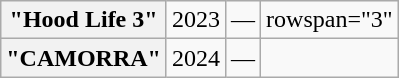<table class="wikitable plainrowheaders" style="text-align:center;">
<tr>
<th scope="row">"Hood Life 3"<br></th>
<td rowspan="1">2023</td>
<td>—</td>
<td>rowspan="3" </td>
</tr>
<tr>
<th scope="row">"CAMORRA"<br></th>
<td>2024</td>
<td>—</td>
</tr>
</table>
